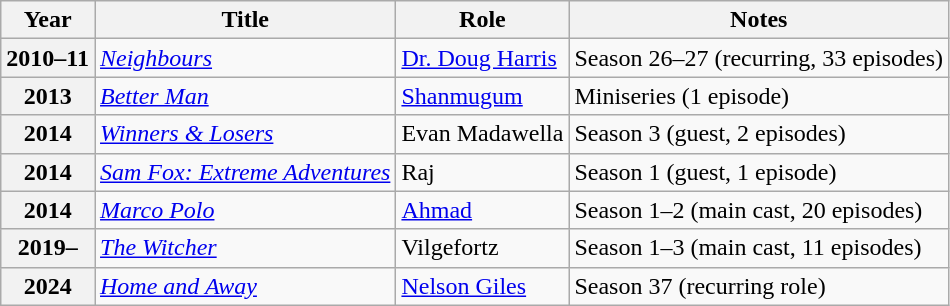<table class="wikitable sortable plainrowheaders">
<tr>
<th scope="col">Year</th>
<th scope="col">Title</th>
<th scope="col">Role</th>
<th scope="col" class="unsortable">Notes</th>
</tr>
<tr>
<th scope="row">2010–11</th>
<td><em><a href='#'>Neighbours</a></em></td>
<td><a href='#'>Dr. Doug Harris</a></td>
<td>Season 26–27 (recurring, 33 episodes)</td>
</tr>
<tr>
<th scope="row">2013</th>
<td><em><a href='#'>Better Man</a></em></td>
<td><a href='#'>Shanmugum</a></td>
<td>Miniseries (1 episode)</td>
</tr>
<tr>
<th scope="row">2014</th>
<td><em><a href='#'>Winners & Losers</a></em></td>
<td>Evan Madawella</td>
<td>Season 3 (guest, 2 episodes)</td>
</tr>
<tr>
<th scope="row">2014</th>
<td><em><a href='#'>Sam Fox: Extreme Adventures</a></em></td>
<td>Raj</td>
<td>Season 1 (guest, 1 episode)</td>
</tr>
<tr>
<th scope="row">2014</th>
<td><em><a href='#'>Marco Polo</a></em></td>
<td><a href='#'>Ahmad</a></td>
<td>Season 1–2 (main cast, 20 episodes)</td>
</tr>
<tr>
<th scope="row">2019–</th>
<td><em><a href='#'>The Witcher</a></em></td>
<td>Vilgefortz</td>
<td>Season 1–3 (main cast, 11 episodes)</td>
</tr>
<tr>
<th scope="row">2024</th>
<td><em><a href='#'>Home and Away</a></em></td>
<td><a href='#'>Nelson Giles</a></td>
<td>Season 37 (recurring role)</td>
</tr>
</table>
